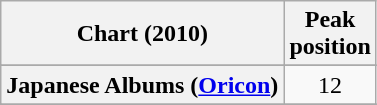<table class="wikitable sortable plainrowheaders">
<tr>
<th>Chart (2010)</th>
<th>Peak<br>position</th>
</tr>
<tr>
</tr>
<tr>
</tr>
<tr>
</tr>
<tr>
</tr>
<tr>
</tr>
<tr>
</tr>
<tr>
</tr>
<tr>
</tr>
<tr>
</tr>
<tr>
</tr>
<tr>
</tr>
<tr>
</tr>
<tr>
<th scope="row">Japanese Albums (<a href='#'>Oricon</a>)</th>
<td align="center">12</td>
</tr>
<tr>
</tr>
<tr>
</tr>
<tr>
</tr>
<tr>
</tr>
<tr>
</tr>
<tr>
</tr>
<tr>
</tr>
</table>
